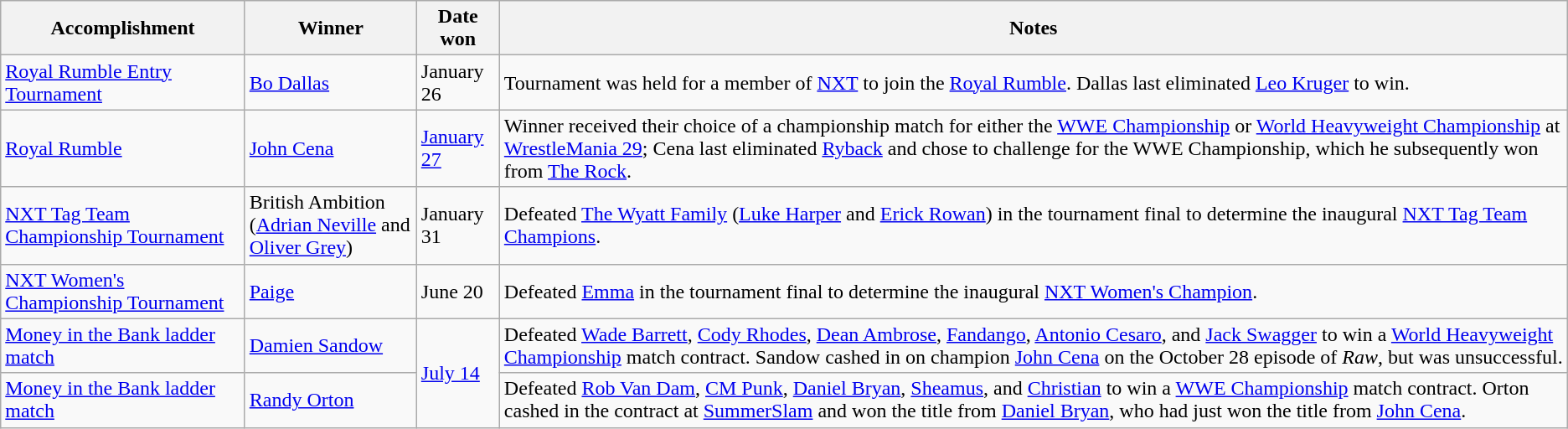<table class="wikitable">
<tr>
<th>Accomplishment</th>
<th>Winner</th>
<th>Date won</th>
<th>Notes</th>
</tr>
<tr>
<td><a href='#'>Royal Rumble Entry Tournament</a></td>
<td><a href='#'>Bo Dallas</a></td>
<td>January 26</td>
<td>Tournament was held for a member of <a href='#'>NXT</a> to join the <a href='#'>Royal Rumble</a>. Dallas last eliminated <a href='#'>Leo Kruger</a> to win.</td>
</tr>
<tr>
<td><a href='#'>Royal Rumble</a></td>
<td><a href='#'>John Cena</a></td>
<td><a href='#'>January 27</a></td>
<td>Winner received their choice of a championship match for either the <a href='#'>WWE Championship</a> or <a href='#'>World Heavyweight Championship</a> at <a href='#'>WrestleMania 29</a>; Cena last eliminated <a href='#'>Ryback</a> and chose to challenge for the WWE Championship, which he subsequently won from <a href='#'>The Rock</a>.</td>
</tr>
<tr>
<td><a href='#'>NXT Tag Team Championship Tournament</a></td>
<td>British Ambition<br>(<a href='#'>Adrian Neville</a> and <a href='#'>Oliver Grey</a>)</td>
<td>January 31<br></td>
<td>Defeated <a href='#'>The Wyatt Family</a> (<a href='#'>Luke Harper</a> and <a href='#'>Erick Rowan</a>) in the tournament final to determine the inaugural <a href='#'>NXT Tag Team Champions</a>.</td>
</tr>
<tr>
<td><a href='#'>NXT Women's Championship Tournament</a></td>
<td><a href='#'>Paige</a></td>
<td>June 20<br></td>
<td>Defeated <a href='#'>Emma</a> in the tournament final to determine the inaugural <a href='#'>NXT Women's Champion</a>.</td>
</tr>
<tr>
<td><a href='#'>Money in the Bank ladder match</a></td>
<td><a href='#'>Damien Sandow</a></td>
<td rowspan=2><a href='#'>July 14</a></td>
<td>Defeated <a href='#'>Wade Barrett</a>, <a href='#'>Cody Rhodes</a>, <a href='#'>Dean Ambrose</a>, <a href='#'>Fandango</a>, <a href='#'>Antonio Cesaro</a>, and <a href='#'>Jack Swagger</a> to win a <a href='#'>World Heavyweight Championship</a> match contract. Sandow cashed in on champion <a href='#'>John Cena</a> on the October 28 episode of <em>Raw</em>, but was unsuccessful.</td>
</tr>
<tr>
<td><a href='#'>Money in the Bank ladder match</a></td>
<td><a href='#'>Randy Orton</a></td>
<td>Defeated <a href='#'>Rob Van Dam</a>, <a href='#'>CM Punk</a>, <a href='#'>Daniel Bryan</a>, <a href='#'>Sheamus</a>, and <a href='#'>Christian</a> to win a <a href='#'>WWE Championship</a> match contract. Orton cashed in the contract at <a href='#'>SummerSlam</a> and won the title from <a href='#'>Daniel Bryan</a>, who had just won the title from <a href='#'>John Cena</a>.</td>
</tr>
</table>
